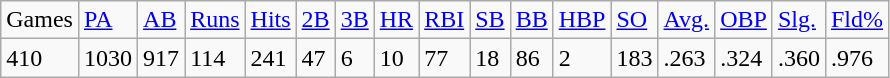<table class="wikitable">
<tr>
<td>Games</td>
<td><a href='#'>PA</a></td>
<td><a href='#'>AB</a></td>
<td><a href='#'>Runs</a></td>
<td><a href='#'>Hits</a></td>
<td><a href='#'>2B</a></td>
<td><a href='#'>3B</a></td>
<td><a href='#'>HR</a></td>
<td><a href='#'>RBI</a></td>
<td><a href='#'>SB</a></td>
<td><a href='#'>BB</a></td>
<td><a href='#'>HBP</a></td>
<td><a href='#'>SO</a></td>
<td><a href='#'>Avg.</a></td>
<td><a href='#'>OBP</a></td>
<td><a href='#'>Slg.</a></td>
<td><a href='#'>Fld%</a></td>
</tr>
<tr>
<td>410</td>
<td>1030</td>
<td>917</td>
<td>114</td>
<td>241</td>
<td>47</td>
<td>6</td>
<td>10</td>
<td>77</td>
<td>18</td>
<td>86</td>
<td>2</td>
<td>183</td>
<td>.263</td>
<td>.324</td>
<td>.360</td>
<td>.976</td>
</tr>
</table>
